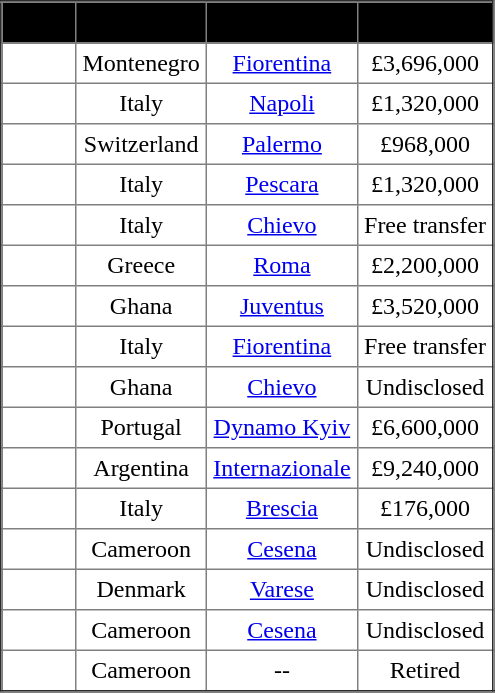<table border="2" cellpadding="4" style="border-collapse:collapse; text-align:center;">
<tr style="background:#000000;">
<th><strong><span> Name</span></strong></th>
<th><strong><span> Nationality</span></strong></th>
<th><strong><span> Moving to</span></strong></th>
<th><strong><span> Fee</span></strong></th>
</tr>
<tr>
<td></td>
<td>Montenegro</td>
<td><a href='#'>Fiorentina</a></td>
<td>£3,696,000</td>
</tr>
<tr>
<td></td>
<td>Italy</td>
<td><a href='#'>Napoli</a></td>
<td>£1,320,000</td>
</tr>
<tr>
<td></td>
<td>Switzerland</td>
<td><a href='#'>Palermo</a></td>
<td>£968,000</td>
</tr>
<tr>
<td></td>
<td>Italy</td>
<td><a href='#'>Pescara</a></td>
<td>£1,320,000</td>
</tr>
<tr>
<td></td>
<td>Italy</td>
<td><a href='#'>Chievo</a></td>
<td>Free transfer</td>
</tr>
<tr>
<td></td>
<td>Greece</td>
<td><a href='#'>Roma</a></td>
<td>£2,200,000</td>
</tr>
<tr>
<td></td>
<td>Ghana</td>
<td><a href='#'>Juventus</a></td>
<td>£3,520,000</td>
</tr>
<tr>
<td></td>
<td>Italy</td>
<td><a href='#'>Fiorentina</a></td>
<td>Free transfer</td>
</tr>
<tr>
<td></td>
<td>Ghana</td>
<td><a href='#'>Chievo</a></td>
<td>Undisclosed</td>
</tr>
<tr>
<td></td>
<td>Portugal</td>
<td> <a href='#'>Dynamo Kyiv</a></td>
<td>£6,600,000</td>
</tr>
<tr>
<td></td>
<td>Argentina</td>
<td><a href='#'>Internazionale</a></td>
<td>£9,240,000</td>
</tr>
<tr>
<td></td>
<td>Italy</td>
<td><a href='#'>Brescia</a></td>
<td>£176,000</td>
</tr>
<tr>
<td></td>
<td>Cameroon</td>
<td><a href='#'>Cesena</a></td>
<td>Undisclosed</td>
</tr>
<tr>
<td></td>
<td>Denmark</td>
<td><a href='#'>Varese</a></td>
<td>Undisclosed</td>
</tr>
<tr>
<td></td>
<td>Cameroon</td>
<td><a href='#'>Cesena</a></td>
<td>Undisclosed</td>
</tr>
<tr>
<td></td>
<td>Cameroon</td>
<td>--</td>
<td>Retired</td>
</tr>
<tr>
</tr>
</table>
